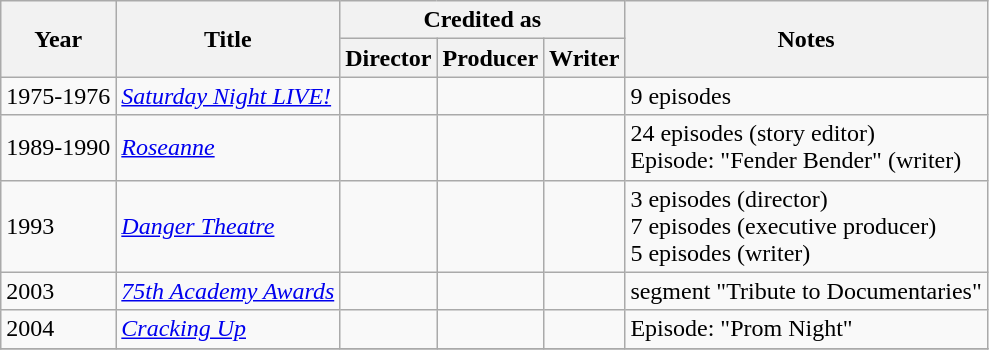<table class="wikitable">
<tr>
<th rowspan="2">Year</th>
<th rowspan="2">Title</th>
<th colspan="3">Credited as</th>
<th rowspan="2">Notes</th>
</tr>
<tr>
<th>Director</th>
<th>Producer</th>
<th>Writer</th>
</tr>
<tr>
<td>1975-1976</td>
<td><em><a href='#'>Saturday Night LIVE!</a></em></td>
<td></td>
<td></td>
<td></td>
<td>9 episodes</td>
</tr>
<tr>
<td>1989-1990</td>
<td><em><a href='#'>Roseanne</a></em></td>
<td></td>
<td></td>
<td></td>
<td>24 episodes (story editor)<br>Episode: "Fender Bender" (writer)</td>
</tr>
<tr>
<td>1993</td>
<td><em><a href='#'>Danger Theatre</a></em></td>
<td></td>
<td></td>
<td></td>
<td>3 episodes (director)<br>7 episodes (executive producer)<br>5 episodes (writer)</td>
</tr>
<tr>
<td>2003</td>
<td><em><a href='#'>75th Academy Awards</a></em></td>
<td></td>
<td></td>
<td></td>
<td>segment "Tribute to Documentaries"</td>
</tr>
<tr>
<td>2004</td>
<td><em><a href='#'>Cracking Up</a></em></td>
<td></td>
<td></td>
<td></td>
<td>Episode: "Prom Night"</td>
</tr>
<tr>
</tr>
</table>
